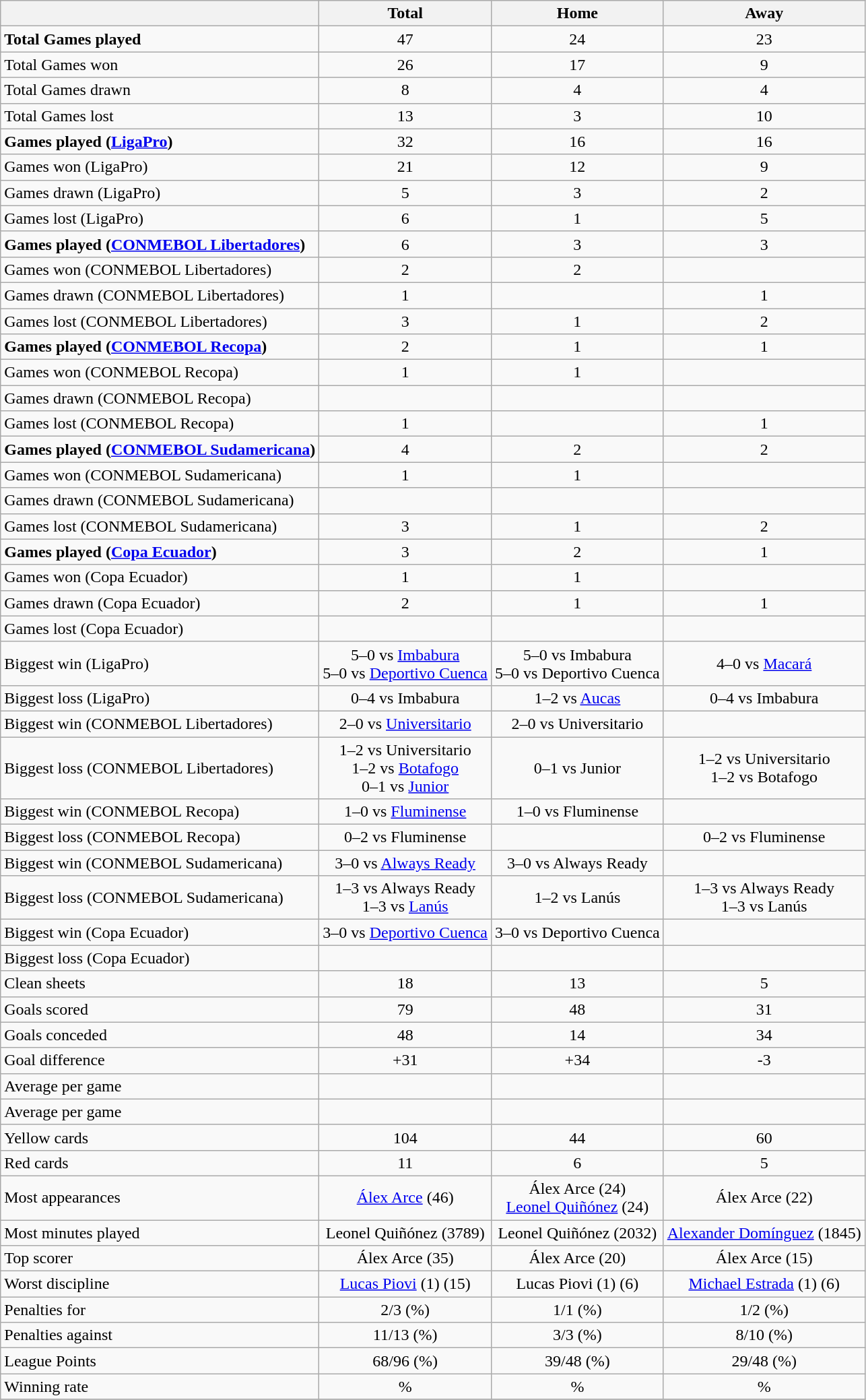<table class="wikitable" style="text-align: center;">
<tr>
<th></th>
<th>Total</th>
<th>Home</th>
<th>Away</th>
</tr>
<tr>
<td align=left><strong>Total Games played</strong></td>
<td>47</td>
<td>24</td>
<td>23</td>
</tr>
<tr>
<td align=left>Total Games won</td>
<td>26</td>
<td>17</td>
<td>9</td>
</tr>
<tr>
<td align=left>Total Games drawn</td>
<td>8</td>
<td>4</td>
<td>4</td>
</tr>
<tr>
<td align=left>Total Games lost</td>
<td>13</td>
<td>3</td>
<td>10</td>
</tr>
<tr>
<td align=left><strong>Games played (<a href='#'>LigaPro</a>)</strong></td>
<td>32</td>
<td>16</td>
<td>16</td>
</tr>
<tr>
<td align=left>Games won (LigaPro)</td>
<td>21</td>
<td>12</td>
<td>9</td>
</tr>
<tr>
<td align=left>Games drawn (LigaPro)</td>
<td>5</td>
<td>3</td>
<td>2</td>
</tr>
<tr>
<td align=left>Games lost (LigaPro)</td>
<td>6</td>
<td>1</td>
<td>5</td>
</tr>
<tr>
<td align=left><strong>Games played (<a href='#'>CONMEBOL Libertadores</a>)</strong></td>
<td>6</td>
<td>3</td>
<td>3</td>
</tr>
<tr>
<td align=left>Games won (CONMEBOL Libertadores)</td>
<td>2</td>
<td>2</td>
<td></td>
</tr>
<tr>
<td align=left>Games drawn (CONMEBOL Libertadores)</td>
<td>1</td>
<td></td>
<td>1</td>
</tr>
<tr>
<td align=left>Games lost (CONMEBOL Libertadores)</td>
<td>3</td>
<td>1</td>
<td>2</td>
</tr>
<tr>
<td align=left><strong>Games played (<a href='#'>CONMEBOL Recopa</a>)</strong></td>
<td>2</td>
<td>1</td>
<td>1</td>
</tr>
<tr>
<td align=left>Games won (CONMEBOL Recopa)</td>
<td>1</td>
<td>1</td>
<td></td>
</tr>
<tr>
<td align=left>Games drawn (CONMEBOL Recopa)</td>
<td></td>
<td></td>
<td></td>
</tr>
<tr>
<td align=left>Games lost (CONMEBOL Recopa)</td>
<td>1</td>
<td></td>
<td>1</td>
</tr>
<tr>
<td align=left><strong>Games played (<a href='#'>CONMEBOL Sudamericana</a>)</strong></td>
<td>4</td>
<td>2</td>
<td>2</td>
</tr>
<tr>
<td align=left>Games won (CONMEBOL Sudamericana)</td>
<td>1</td>
<td>1</td>
<td></td>
</tr>
<tr>
<td align=left>Games drawn (CONMEBOL Sudamericana)</td>
<td></td>
<td></td>
<td></td>
</tr>
<tr>
<td align=left>Games lost (CONMEBOL Sudamericana)</td>
<td>3</td>
<td>1</td>
<td>2</td>
</tr>
<tr>
<td align=left><strong>Games played (<a href='#'>Copa Ecuador</a>)</strong></td>
<td>3</td>
<td>2</td>
<td>1</td>
</tr>
<tr>
<td align=left>Games won (Copa Ecuador)</td>
<td>1</td>
<td>1</td>
<td></td>
</tr>
<tr>
<td align=left>Games drawn (Copa Ecuador)</td>
<td>2</td>
<td>1</td>
<td>1</td>
</tr>
<tr>
<td align=left>Games lost (Copa Ecuador)</td>
<td></td>
<td></td>
<td></td>
</tr>
<tr>
<td align=left>Biggest win (LigaPro)</td>
<td>5–0 vs <a href='#'>Imbabura</a><br>5–0 vs <a href='#'>Deportivo Cuenca</a></td>
<td>5–0 vs Imbabura<br>5–0 vs Deportivo Cuenca</td>
<td>4–0 vs <a href='#'>Macará</a></td>
</tr>
<tr>
<td align=left>Biggest loss (LigaPro)</td>
<td>0–4 vs Imbabura</td>
<td>1–2 vs <a href='#'>Aucas</a></td>
<td>0–4 vs Imbabura</td>
</tr>
<tr>
<td align=left>Biggest win (CONMEBOL Libertadores)</td>
<td>2–0 vs <a href='#'>Universitario</a></td>
<td>2–0 vs Universitario</td>
<td></td>
</tr>
<tr>
<td align=left>Biggest loss (CONMEBOL Libertadores)</td>
<td>1–2 vs Universitario<br>1–2 vs <a href='#'>Botafogo</a><br>0–1 vs <a href='#'>Junior</a></td>
<td>0–1 vs Junior</td>
<td>1–2 vs Universitario<br>1–2 vs Botafogo</td>
</tr>
<tr>
<td align=left>Biggest win (CONMEBOL Recopa)</td>
<td>1–0 vs <a href='#'>Fluminense</a></td>
<td>1–0 vs Fluminense</td>
<td></td>
</tr>
<tr>
<td align=left>Biggest loss (CONMEBOL Recopa)</td>
<td>0–2 vs Fluminense</td>
<td></td>
<td>0–2 vs Fluminense</td>
</tr>
<tr>
<td align=left>Biggest win (CONMEBOL Sudamericana)</td>
<td>3–0 vs <a href='#'>Always Ready</a></td>
<td>3–0 vs Always Ready</td>
<td></td>
</tr>
<tr>
<td align=left>Biggest loss (CONMEBOL Sudamericana)</td>
<td>1–3 vs Always Ready<br>1–3 vs <a href='#'>Lanús</a></td>
<td>1–2 vs Lanús</td>
<td>1–3 vs Always Ready<br>1–3 vs Lanús</td>
</tr>
<tr>
<td align=left>Biggest win (Copa Ecuador)</td>
<td>3–0 vs <a href='#'>Deportivo Cuenca</a></td>
<td>3–0 vs Deportivo Cuenca</td>
<td></td>
</tr>
<tr>
<td align=left>Biggest loss (Copa Ecuador)</td>
<td></td>
<td></td>
<td></td>
</tr>
<tr>
<td align=left>Clean sheets</td>
<td>18</td>
<td>13</td>
<td>5</td>
</tr>
<tr>
<td align=left>Goals scored</td>
<td>79</td>
<td>48</td>
<td>31</td>
</tr>
<tr>
<td align=left>Goals conceded</td>
<td>48</td>
<td>14</td>
<td>34</td>
</tr>
<tr>
<td align=left>Goal difference</td>
<td>+31</td>
<td>+34</td>
<td>-3</td>
</tr>
<tr>
<td align=left>Average  per game</td>
<td></td>
<td></td>
<td></td>
</tr>
<tr>
<td align=left>Average  per game</td>
<td></td>
<td></td>
<td></td>
</tr>
<tr>
<td align=left>Yellow cards</td>
<td>104</td>
<td>44</td>
<td>60</td>
</tr>
<tr>
<td align=left>Red cards</td>
<td>11</td>
<td>6</td>
<td>5</td>
</tr>
<tr>
<td align=left>Most appearances</td>
<td><a href='#'>Álex Arce</a> (46)</td>
<td>Álex Arce (24)<br><a href='#'>Leonel Quiñónez</a> (24)</td>
<td>Álex Arce (22)</td>
</tr>
<tr>
<td align=left>Most minutes played</td>
<td>Leonel Quiñónez (3789)</td>
<td>Leonel Quiñónez (2032)</td>
<td><a href='#'>Alexander Domínguez</a> (1845)</td>
</tr>
<tr>
<td align=left>Top scorer</td>
<td>Álex Arce (35) </td>
<td>Álex Arce (20) </td>
<td>Álex Arce (15) </td>
</tr>
<tr>
<td align=left>Worst discipline</td>
<td><a href='#'>Lucas Piovi</a> (1)  (15) </td>
<td>Lucas Piovi (1)  (6) </td>
<td><a href='#'>Michael Estrada</a> (1)  (6) </td>
</tr>
<tr>
<td align=left>Penalties for</td>
<td>2/3 (%)</td>
<td>1/1 (%)</td>
<td>1/2 (%)</td>
</tr>
<tr>
<td align=left>Penalties against</td>
<td>11/13 (%)</td>
<td>3/3 (%)</td>
<td>8/10 (%)</td>
</tr>
<tr>
<td align=left>League Points</td>
<td>68/96 (%)</td>
<td>39/48 (%)</td>
<td>29/48 (%)</td>
</tr>
<tr>
<td align=left>Winning rate</td>
<td>%</td>
<td>%</td>
<td>%</td>
</tr>
<tr>
</tr>
</table>
